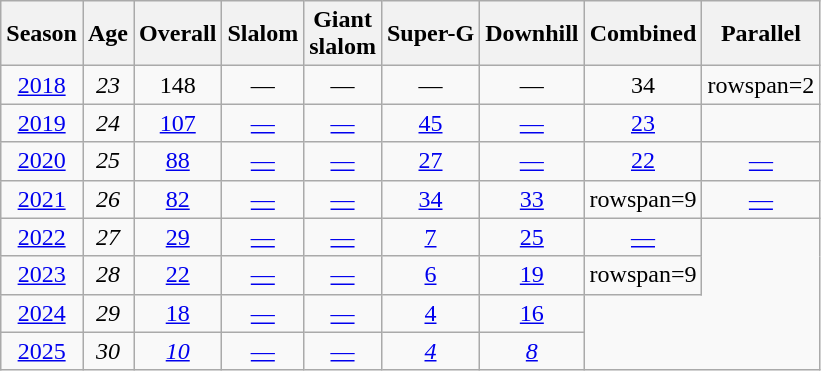<table class=wikitable style="text-align:center">
<tr>
<th>Season</th>
<th>Age</th>
<th>Overall</th>
<th>Slalom</th>
<th>Giant<br>slalom</th>
<th>Super-G</th>
<th>Downhill</th>
<th>Combined</th>
<th>Parallel</th>
</tr>
<tr>
<td><a href='#'>2018</a></td>
<td><em>23</em></td>
<td>148</td>
<td>—</td>
<td>—</td>
<td>—</td>
<td>—</td>
<td>34</td>
<td>rowspan=2 </td>
</tr>
<tr>
<td><a href='#'>2019</a></td>
<td><em>24</em></td>
<td><a href='#'>107</a></td>
<td><a href='#'>—</a></td>
<td><a href='#'>—</a></td>
<td><a href='#'>45</a></td>
<td><a href='#'>—</a></td>
<td><a href='#'>23</a></td>
</tr>
<tr>
<td><a href='#'>2020</a></td>
<td><em>25</em></td>
<td><a href='#'>88</a></td>
<td><a href='#'>—</a></td>
<td><a href='#'>—</a></td>
<td><a href='#'>27</a></td>
<td><a href='#'>—</a></td>
<td><a href='#'>22</a></td>
<td><a href='#'>—</a></td>
</tr>
<tr>
<td><a href='#'>2021</a></td>
<td><em>26</em></td>
<td><a href='#'>82</a></td>
<td><a href='#'>—</a></td>
<td><a href='#'>—</a></td>
<td><a href='#'>34</a></td>
<td><a href='#'>33</a></td>
<td>rowspan=9 </td>
<td><a href='#'>—</a></td>
</tr>
<tr>
<td><a href='#'>2022</a></td>
<td><em>27</em></td>
<td><a href='#'>29</a></td>
<td><a href='#'>—</a></td>
<td><a href='#'>—</a></td>
<td><a href='#'>7</a></td>
<td><a href='#'>25</a></td>
<td><a href='#'>—</a></td>
</tr>
<tr>
<td><a href='#'>2023</a></td>
<td><em>28</em></td>
<td><a href='#'>22</a></td>
<td><a href='#'>—</a></td>
<td><a href='#'>—</a></td>
<td><a href='#'>6</a></td>
<td><a href='#'>19</a></td>
<td>rowspan=9</td>
</tr>
<tr>
<td><a href='#'>2024</a></td>
<td><em>29</em></td>
<td><a href='#'>18</a></td>
<td><a href='#'>—</a></td>
<td><a href='#'>—</a></td>
<td><a href='#'>4</a></td>
<td><a href='#'>16</a></td>
</tr>
<tr>
<td><a href='#'>2025</a></td>
<td><em>30</em></td>
<td><a href='#'><em>10</em></a></td>
<td><a href='#'>—</a></td>
<td><a href='#'>—</a></td>
<td><a href='#'><em>4</em></a></td>
<td><a href='#'><em>8</em></a></td>
</tr>
</table>
